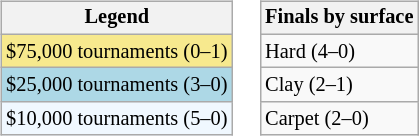<table>
<tr valign=top>
<td><br><table class="wikitable"style="font-size:85%;">
<tr>
<th>Legend</th>
</tr>
<tr style="background:#f7e98e;">
<td>$75,000 tournaments (0–1)</td>
</tr>
<tr style="background:lightblue;">
<td>$25,000 tournaments (3–0)</td>
</tr>
<tr style="background:#f0f8ff;">
<td>$10,000 tournaments (5–0)</td>
</tr>
</table>
</td>
<td><br><table class="wikitable"style="font-size:85%;">
<tr>
<th>Finals by surface</th>
</tr>
<tr>
<td>Hard (4–0)</td>
</tr>
<tr>
<td>Clay (2–1)</td>
</tr>
<tr>
<td>Carpet (2–0)</td>
</tr>
</table>
</td>
</tr>
</table>
